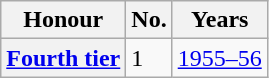<table class="wikitable plainrowheaders">
<tr>
<th scope=col>Honour</th>
<th scope=col>No.</th>
<th scope=col>Years</th>
</tr>
<tr>
<th scope=row><a href='#'>Fourth tier</a></th>
<td>1</td>
<td><a href='#'>1955–56</a></td>
</tr>
</table>
